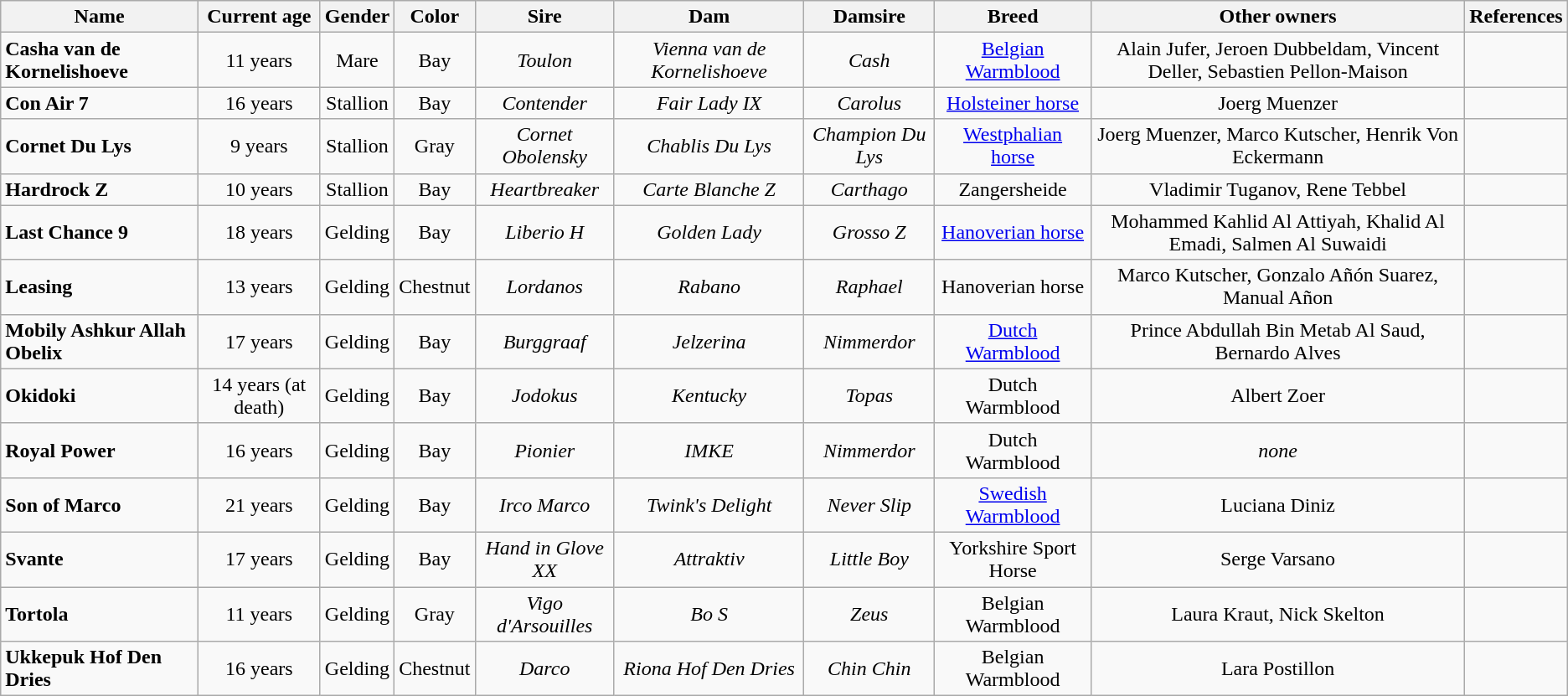<table class="wikitable">
<tr>
<th>Name</th>
<th>Current age</th>
<th>Gender</th>
<th>Color</th>
<th>Sire</th>
<th>Dam</th>
<th>Damsire</th>
<th>Breed</th>
<th>Other owners</th>
<th>References</th>
</tr>
<tr>
<td><strong>Casha van de Kornelishoeve</strong></td>
<td align="center">11 years</td>
<td align="center">Mare</td>
<td align="center">Bay</td>
<td align="center"><em>Toulon</em></td>
<td align="center"><em>Vienna van de Kornelishoeve</em></td>
<td align="center"><em>Cash</em></td>
<td align="center"><a href='#'>Belgian Warmblood</a></td>
<td align="center">Alain Jufer, Jeroen Dubbeldam, Vincent Deller, Sebastien Pellon-Maison</td>
<td align="center"></td>
</tr>
<tr>
<td><strong>Con Air 7</strong></td>
<td align="center">16 years</td>
<td align="center">Stallion</td>
<td align="center">Bay</td>
<td align="center"><em>Contender</em></td>
<td align="center"><em>Fair Lady IX</em></td>
<td align="center"><em>Carolus</em></td>
<td align="center"><a href='#'>Holsteiner horse</a></td>
<td align="center">Joerg Muenzer</td>
<td align="center"></td>
</tr>
<tr>
<td><strong>Cornet Du Lys</strong></td>
<td align="center">9 years</td>
<td align="center">Stallion</td>
<td align="center">Gray</td>
<td align="center"><em>Cornet Obolensky</em></td>
<td align="center"><em>Chablis Du Lys</em></td>
<td align="center"><em>Champion Du Lys</em></td>
<td align="center"><a href='#'>Westphalian horse</a></td>
<td align="center">Joerg Muenzer, Marco Kutscher, Henrik Von Eckermann</td>
<td align="center"></td>
</tr>
<tr>
<td><strong>Hardrock Z</strong></td>
<td align="center">10 years</td>
<td align="center">Stallion</td>
<td align="center">Bay</td>
<td align="center"><em>Heartbreaker</em></td>
<td align="center"><em>Carte Blanche Z</em></td>
<td align="center"><em>Carthago</em></td>
<td align="center">Zangersheide</td>
<td align="center">Vladimir Tuganov, Rene Tebbel</td>
<td align="center"></td>
</tr>
<tr>
<td><strong>Last Chance 9</strong></td>
<td align="center">18 years</td>
<td align="center">Gelding</td>
<td align="center">Bay</td>
<td align="center"><em>Liberio H</em></td>
<td align="center"><em>Golden Lady</em></td>
<td align="center"><em>Grosso Z</em></td>
<td align="center"><a href='#'>Hanoverian horse</a></td>
<td align="center">Mohammed Kahlid Al Attiyah, Khalid Al Emadi, Salmen Al Suwaidi</td>
<td align="center"></td>
</tr>
<tr>
<td><strong>Leasing</strong></td>
<td align="center">13 years</td>
<td align="center">Gelding</td>
<td align="center">Chestnut</td>
<td align="center"><em>Lordanos</em></td>
<td align="center"><em>Rabano</em></td>
<td align="center"><em>Raphael</em></td>
<td align="center">Hanoverian horse</td>
<td align="center">Marco Kutscher, Gonzalo Añón Suarez, Manual Añon</td>
<td align="center"></td>
</tr>
<tr>
<td><strong>Mobily Ashkur Allah Obelix</strong></td>
<td align="center">17 years</td>
<td align="center">Gelding</td>
<td align="center">Bay</td>
<td align="center"><em>Burggraaf</em></td>
<td align="center"><em>Jelzerina</em></td>
<td align="center"><em>Nimmerdor</em></td>
<td align="center"><a href='#'>Dutch Warmblood</a></td>
<td align="center">Prince Abdullah Bin Metab Al Saud, Bernardo Alves</td>
<td align="center"></td>
</tr>
<tr>
<td><strong>Okidoki</strong></td>
<td align="center">14 years (at death)</td>
<td align="center">Gelding</td>
<td align="center">Bay</td>
<td align="center"><em>Jodokus</em></td>
<td align="center"><em>Kentucky</em></td>
<td align="center"><em>Topas</em></td>
<td align="center">Dutch Warmblood</td>
<td align="center">Albert Zoer</td>
<td align="center"></td>
</tr>
<tr>
<td><strong>Royal Power</strong></td>
<td align="center">16 years</td>
<td align="center">Gelding</td>
<td align="center">Bay</td>
<td align="center"><em>Pionier</em></td>
<td align="center"><em>IMKE</em></td>
<td align="center"><em>Nimmerdor</em></td>
<td align="center">Dutch Warmblood</td>
<td align="center"><em>none</em></td>
<td align="center"></td>
</tr>
<tr>
<td><strong>Son of Marco</strong></td>
<td align="center">21 years</td>
<td align="center">Gelding</td>
<td align="center">Bay</td>
<td align="center"><em>Irco Marco</em></td>
<td align="center"><em>Twink's Delight</em></td>
<td align="center"><em>Never Slip</em></td>
<td align="center"><a href='#'>Swedish Warmblood</a></td>
<td align="center">Luciana Diniz</td>
<td align="center"></td>
</tr>
<tr>
<td><strong>Svante</strong></td>
<td align="center">17 years</td>
<td align="center">Gelding</td>
<td align="center">Bay</td>
<td align="center"><em>Hand in Glove XX</em></td>
<td align="center"><em>Attraktiv</em></td>
<td align="center"><em>Little Boy</em></td>
<td align="center">Yorkshire Sport Horse</td>
<td align="center">Serge Varsano</td>
<td align="center"></td>
</tr>
<tr>
<td><strong>Tortola</strong></td>
<td align="center">11 years</td>
<td align="center">Gelding</td>
<td align="center">Gray</td>
<td align="center"><em>Vigo d'Arsouilles</em></td>
<td align="center"><em>Bo S</em></td>
<td align="center"><em>Zeus</em></td>
<td align="center">Belgian Warmblood</td>
<td align="center">Laura Kraut, Nick Skelton</td>
<td align="center"></td>
</tr>
<tr>
<td><strong>Ukkepuk Hof Den Dries</strong></td>
<td align="center">16 years</td>
<td align="center">Gelding</td>
<td align="center">Chestnut</td>
<td align="center"><em>Darco</em></td>
<td align="center"><em>Riona Hof Den Dries</em></td>
<td align="center"><em>Chin Chin</em></td>
<td align="center">Belgian Warmblood</td>
<td align="center">Lara Postillon</td>
<td align="center"></td>
</tr>
</table>
